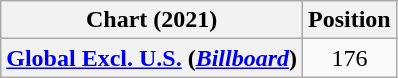<table class="wikitable plainrowheaders" style="text-align:center">
<tr>
<th scope="col">Chart (2021)</th>
<th scope="col">Position</th>
</tr>
<tr>
<th scope="row"><a href='#'>Global Excl. U.S.</a> (<em><a href='#'>Billboard</a></em>)</th>
<td>176</td>
</tr>
</table>
